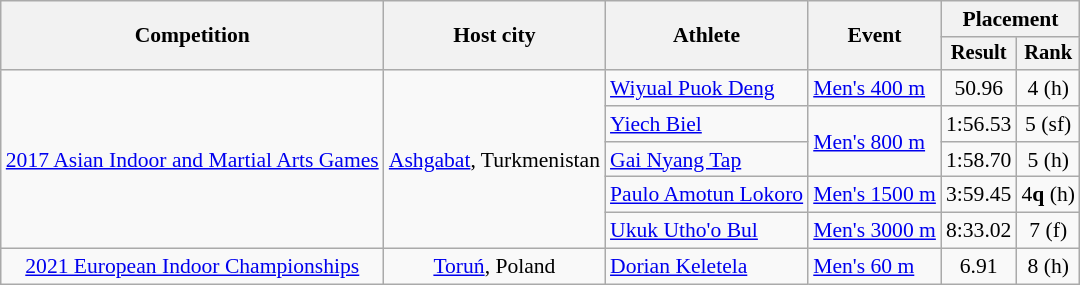<table class="wikitable" style="font-size:90%">
<tr>
<th rowspan="2">Competition</th>
<th rowspan="2">Host city</th>
<th rowspan="2">Athlete</th>
<th rowspan="2">Event</th>
<th colspan="2">Placement</th>
</tr>
<tr style="font-size:95%">
<th>Result</th>
<th>Rank</th>
</tr>
<tr align=center>
<td rowspan=5><a href='#'>2017 Asian Indoor and Martial Arts Games</a></td>
<td rowspan=5><a href='#'>Ashgabat</a>, Turkmenistan</td>
<td align=left><a href='#'>Wiyual Puok Deng</a></td>
<td align=left><a href='#'>Men's 400 m</a></td>
<td>50.96</td>
<td>4 (h)</td>
</tr>
<tr align=center>
<td align=left><a href='#'>Yiech Biel</a></td>
<td align=left rowspan=2><a href='#'>Men's 800 m</a></td>
<td>1:56.53</td>
<td>5 (sf)</td>
</tr>
<tr align=center>
<td align=left><a href='#'>Gai Nyang Tap</a></td>
<td>1:58.70</td>
<td>5 (h)</td>
</tr>
<tr align=center>
<td align=left><a href='#'>Paulo Amotun Lokoro</a></td>
<td align=left><a href='#'>Men's 1500 m</a></td>
<td>3:59.45</td>
<td>4<strong>q</strong> (h) </td>
</tr>
<tr align=center>
<td align=left><a href='#'>Ukuk Utho'o Bul</a></td>
<td align=left><a href='#'>Men's 3000 m</a></td>
<td>8:33.02</td>
<td>7 (f)</td>
</tr>
<tr align=center>
<td><a href='#'>2021 European Indoor Championships</a></td>
<td><a href='#'>Toruń</a>, Poland</td>
<td align=left><a href='#'>Dorian Keletela</a></td>
<td align=left><a href='#'>Men's 60 m</a></td>
<td>6.91</td>
<td>8 (h)</td>
</tr>
</table>
